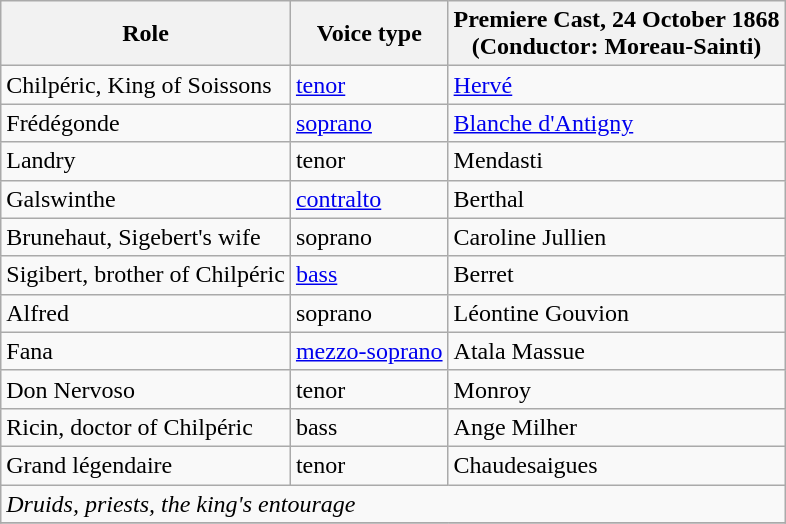<table class="wikitable">
<tr>
<th>Role</th>
<th>Voice type</th>
<th>Premiere Cast, 24 October 1868<br>(Conductor: Moreau-Sainti)</th>
</tr>
<tr>
<td>Chilpéric, King of Soissons</td>
<td><a href='#'>tenor</a></td>
<td><a href='#'>Hervé</a></td>
</tr>
<tr>
<td>Frédégonde</td>
<td><a href='#'>soprano</a></td>
<td><a href='#'>Blanche d'Antigny</a></td>
</tr>
<tr>
<td>Landry</td>
<td>tenor</td>
<td>Mendasti</td>
</tr>
<tr>
<td>Galswinthe</td>
<td><a href='#'>contralto</a></td>
<td>Berthal</td>
</tr>
<tr>
<td>Brunehaut, Sigebert's wife</td>
<td>soprano</td>
<td>Caroline Jullien</td>
</tr>
<tr>
<td>Sigibert, brother of Chilpéric</td>
<td><a href='#'>bass</a></td>
<td>Berret</td>
</tr>
<tr>
<td>Alfred</td>
<td>soprano</td>
<td>Léontine Gouvion</td>
</tr>
<tr>
<td>Fana</td>
<td><a href='#'>mezzo-soprano</a></td>
<td>Atala Massue</td>
</tr>
<tr>
<td>Don Nervoso</td>
<td>tenor</td>
<td>Monroy</td>
</tr>
<tr>
<td>Ricin, doctor of Chilpéric</td>
<td>bass</td>
<td>Ange Milher</td>
</tr>
<tr>
<td>Grand légendaire</td>
<td>tenor</td>
<td>Chaudesaigues</td>
</tr>
<tr>
<td colspan="3"><em> Druids, priests, the king's entourage </em></td>
</tr>
<tr>
</tr>
</table>
